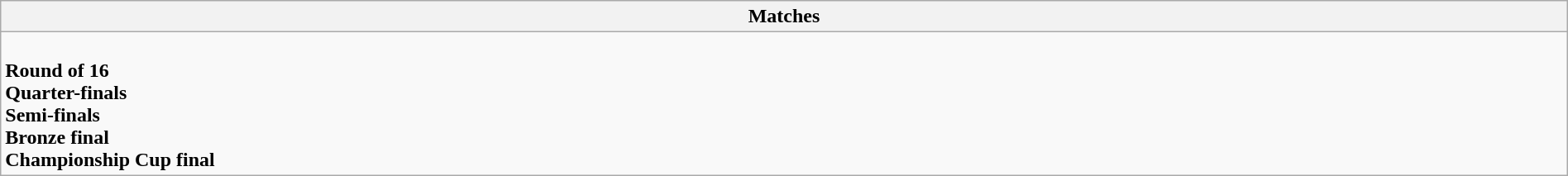<table class="wikitable collapsible expanded" style="width:100%;">
<tr>
<th>Matches</th>
</tr>
<tr>
<td><br><strong>Round of 16</strong>







<br><strong>Quarter-finals</strong>



<br><strong>Semi-finals</strong>

<br><strong>Bronze final</strong>
<br><strong>Championship Cup final</strong>
</td>
</tr>
</table>
